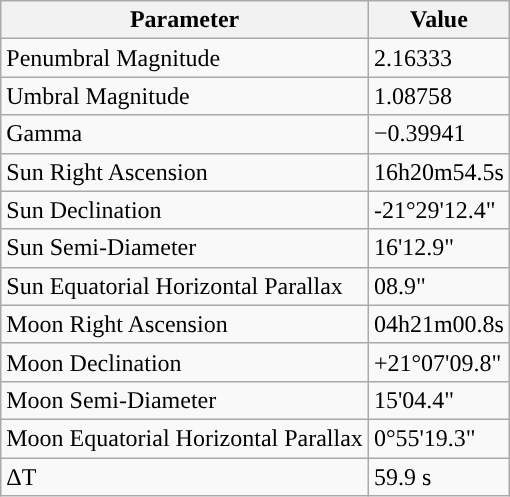<table class="wikitable">
<tr>
<th>Parameter</th>
<th>Value</th>
</tr>
<tr>
<td>Penumbral Magnitude</td>
<td>2.16333</td>
</tr>
<tr>
<td>Umbral Magnitude</td>
<td>1.08758</td>
</tr>
<tr>
<td>Gamma</td>
<td>−0.39941</td>
</tr>
<tr>
<td>Sun Right Ascension</td>
<td>16h20m54.5s</td>
</tr>
<tr>
<td>Sun Declination</td>
<td>-21°29'12.4"</td>
</tr>
<tr>
<td>Sun Semi-Diameter</td>
<td>16'12.9"</td>
</tr>
<tr>
<td>Sun Equatorial Horizontal Parallax</td>
<td>08.9"</td>
</tr>
<tr>
<td>Moon Right Ascension</td>
<td>04h21m00.8s</td>
</tr>
<tr>
<td>Moon Declination</td>
<td>+21°07'09.8"</td>
</tr>
<tr>
<td>Moon Semi-Diameter</td>
<td>15'04.4"</td>
</tr>
<tr>
<td>Moon Equatorial Horizontal Parallax</td>
<td>0°55'19.3"</td>
</tr>
<tr>
<td>ΔT</td>
<td>59.9 s</td>
</tr>
</table>
